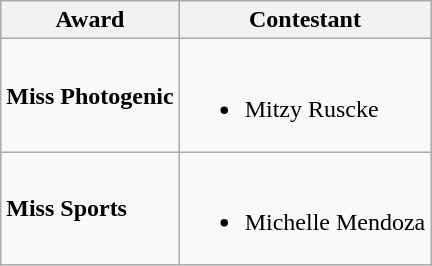<table class="wikitable">
<tr>
<th>Award</th>
<th>Contestant</th>
</tr>
<tr>
<td><strong>Miss Photogenic</strong></td>
<td><br><ul><li>Mitzy Ruscke</li></ul></td>
</tr>
<tr>
<td><strong>Miss Sports</strong></td>
<td><br><ul><li>Michelle Mendoza</li></ul></td>
</tr>
</table>
